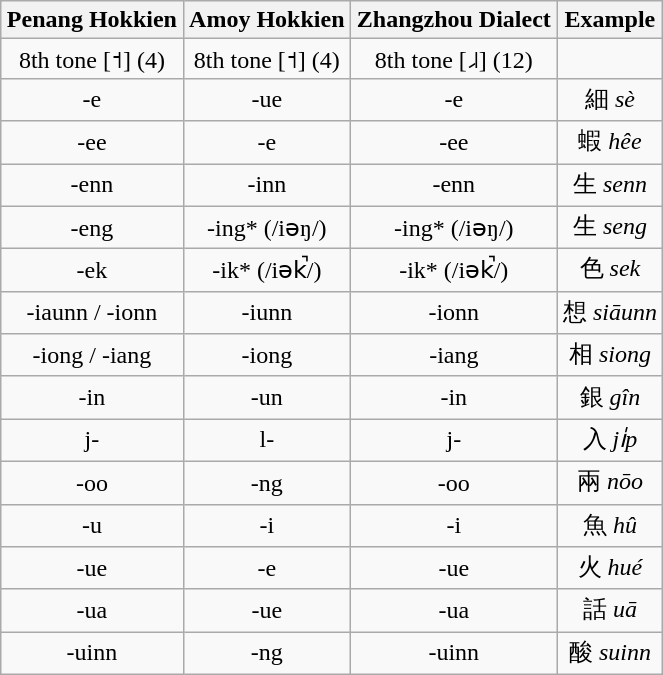<table class="wikitable" style="font-size:100%;" width="35%">
<tr>
<th>Penang Hokkien</th>
<th>Amoy Hokkien</th>
<th>Zhangzhou Dialect</th>
<th>Example</th>
</tr>
<tr>
<td align=center>8th tone [˦] (4)</td>
<td align=center>8th tone [˦] (4)</td>
<td align=center>8th tone [˩˨] (12)</td>
<td></td>
</tr>
<tr>
<td align=center>-e</td>
<td align=center>-ue</td>
<td align=center>-e</td>
<td align=center>細 <em>sè</em></td>
</tr>
<tr>
<td align=center>-ee</td>
<td align=center>-e</td>
<td align=center>-ee</td>
<td align=center>蝦 <em>hêe</em></td>
</tr>
<tr>
<td align=center>-enn</td>
<td align=center>-inn</td>
<td align=center>-enn</td>
<td align=center>生 <em>senn</em></td>
</tr>
<tr>
<td align=center>-eng</td>
<td align=center>-ing* (/iəŋ/)</td>
<td align=center>-ing* (/iəŋ/)</td>
<td align=center>生 <em>seng</em></td>
</tr>
<tr>
<td align=center>-ek</td>
<td align=center>-ik* (/iək̚/)</td>
<td align=center>-ik* (/iək̚/)</td>
<td align=center>色 <em>sek</em></td>
</tr>
<tr>
<td align=center>-iaunn / -ionn</td>
<td align=center>-iunn</td>
<td align=center>-ionn</td>
<td align=center>想 <em>siāunn</em></td>
</tr>
<tr>
<td align=center>-iong / -iang</td>
<td align=center>-iong</td>
<td align=center>-iang</td>
<td align=center>相 <em>siong</em></td>
</tr>
<tr>
<td align=center>-in</td>
<td align=center>-un</td>
<td align=center>-in</td>
<td align=center>銀 <em>gîn</em></td>
</tr>
<tr>
<td align=center>j-</td>
<td align=center>l-</td>
<td align=center>j-</td>
<td align=center>入 <em>ji̍p</em></td>
</tr>
<tr>
<td align=center>-oo</td>
<td align=center>-ng</td>
<td align=center>-oo</td>
<td align=center>兩 <em>nōo</em></td>
</tr>
<tr>
<td align=center>-u</td>
<td align=center>-i</td>
<td align=center>-i</td>
<td align=center>魚 <em>hû</em></td>
</tr>
<tr>
<td align=center>-ue</td>
<td align=center>-e</td>
<td align=center>-ue</td>
<td align=center>火 <em>hué</em></td>
</tr>
<tr>
<td align=center>-ua</td>
<td align=center>-ue</td>
<td align=center>-ua</td>
<td align=center>話 <em>uā</em></td>
</tr>
<tr>
<td align=center>-uinn</td>
<td align=center>-ng</td>
<td align=center>-uinn</td>
<td align=center>酸 <em>suinn</em></td>
</tr>
</table>
